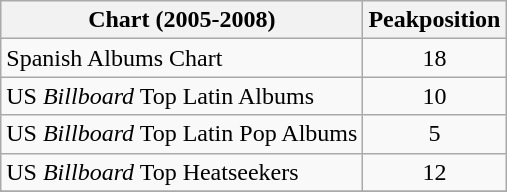<table class="wikitable">
<tr>
<th>Chart (2005-2008)</th>
<th>Peakposition</th>
</tr>
<tr>
<td>Spanish Albums Chart</td>
<td align="center">18</td>
</tr>
<tr>
<td>US <em>Billboard</em> Top Latin Albums</td>
<td align="center">10</td>
</tr>
<tr>
<td>US <em>Billboard</em> Top Latin Pop Albums</td>
<td align="center">5</td>
</tr>
<tr>
<td>US <em>Billboard</em> Top Heatseekers</td>
<td align="center">12</td>
</tr>
<tr>
</tr>
</table>
